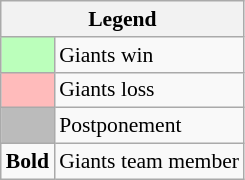<table class="wikitable" style="font-size:90%">
<tr>
<th colspan="2">Legend</th>
</tr>
<tr>
<td style="background:#bfb;"> </td>
<td>Giants win</td>
</tr>
<tr>
<td style="background:#fbb;"> </td>
<td>Giants loss</td>
</tr>
<tr>
<td style="background:#bbb;"> </td>
<td>Postponement</td>
</tr>
<tr>
<td><strong>Bold</strong></td>
<td>Giants team member</td>
</tr>
</table>
